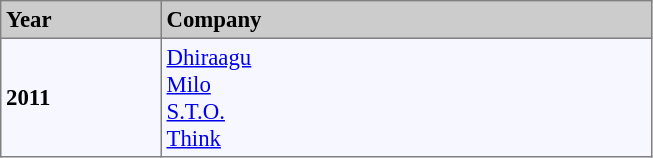<table bgcolor="#f7f8ff" cellpadding="3" cellspacing="0" border="1" style="font-size: 95%; border: gray solid 1px; border-collapse: collapse;">
<tr bgcolor="#CCCCCC">
<td width="100"><strong>Year</strong></td>
<td width="320"><strong>Company</strong></td>
</tr>
<tr>
<td><strong>2011</strong></td>
<td><a href='#'>Dhiraagu</a><br><a href='#'>Milo</a><br><a href='#'>S.T.O.</a><br><a href='#'>Think</a></td>
</tr>
</table>
